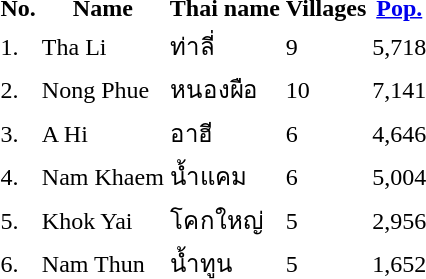<table>
<tr>
<th>No.</th>
<th>Name</th>
<th>Thai name</th>
<th>Villages</th>
<th><a href='#'>Pop.</a></th>
</tr>
<tr>
<td>1.</td>
<td>Tha Li</td>
<td>ท่าลี่</td>
<td>9</td>
<td>5,718</td>
<td></td>
</tr>
<tr>
<td>2.</td>
<td>Nong Phue</td>
<td>หนองผือ</td>
<td>10</td>
<td>7,141</td>
<td></td>
</tr>
<tr>
<td>3.</td>
<td>A Hi</td>
<td>อาฮี</td>
<td>6</td>
<td>4,646</td>
<td></td>
</tr>
<tr>
<td>4.</td>
<td>Nam Khaem</td>
<td>น้ำแคม</td>
<td>6</td>
<td>5,004</td>
<td></td>
</tr>
<tr>
<td>5.</td>
<td>Khok Yai</td>
<td>โคกใหญ่</td>
<td>5</td>
<td>2,956</td>
<td></td>
</tr>
<tr>
<td>6.</td>
<td>Nam Thun</td>
<td>น้ำทูน</td>
<td>5</td>
<td>1,652</td>
<td></td>
</tr>
</table>
